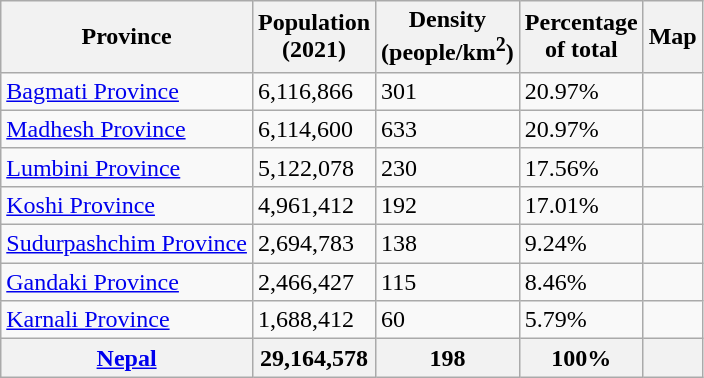<table class="wikitable sortable static-row-numbers static-row-header-text">
<tr>
<th>Province</th>
<th>Population<br>(2021)</th>
<th>Density<br>(people/km<sup>2</sup>)</th>
<th>Percentage<br>of total</th>
<th>Map</th>
</tr>
<tr>
<td><a href='#'>Bagmati Province</a></td>
<td>6,116,866</td>
<td>301</td>
<td>20.97%</td>
<td></td>
</tr>
<tr>
<td><a href='#'>Madhesh Province</a></td>
<td>6,114,600</td>
<td>633</td>
<td>20.97%</td>
<td></td>
</tr>
<tr>
<td><a href='#'>Lumbini Province</a></td>
<td>5,122,078</td>
<td>230</td>
<td>17.56%</td>
<td></td>
</tr>
<tr>
<td><a href='#'>Koshi Province</a></td>
<td>4,961,412</td>
<td>192</td>
<td>17.01%</td>
<td></td>
</tr>
<tr>
<td><a href='#'>Sudurpashchim Province</a></td>
<td>2,694,783</td>
<td>138</td>
<td>9.24%</td>
<td></td>
</tr>
<tr>
<td><a href='#'>Gandaki Province</a></td>
<td>2,466,427</td>
<td>115</td>
<td>8.46%</td>
<td></td>
</tr>
<tr>
<td><a href='#'>Karnali Province</a></td>
<td>1,688,412</td>
<td>60</td>
<td>5.79%</td>
<td></td>
</tr>
<tr>
<th><a href='#'>Nepal</a></th>
<th>29,164,578</th>
<th>198</th>
<th>100%</th>
<th></th>
</tr>
</table>
